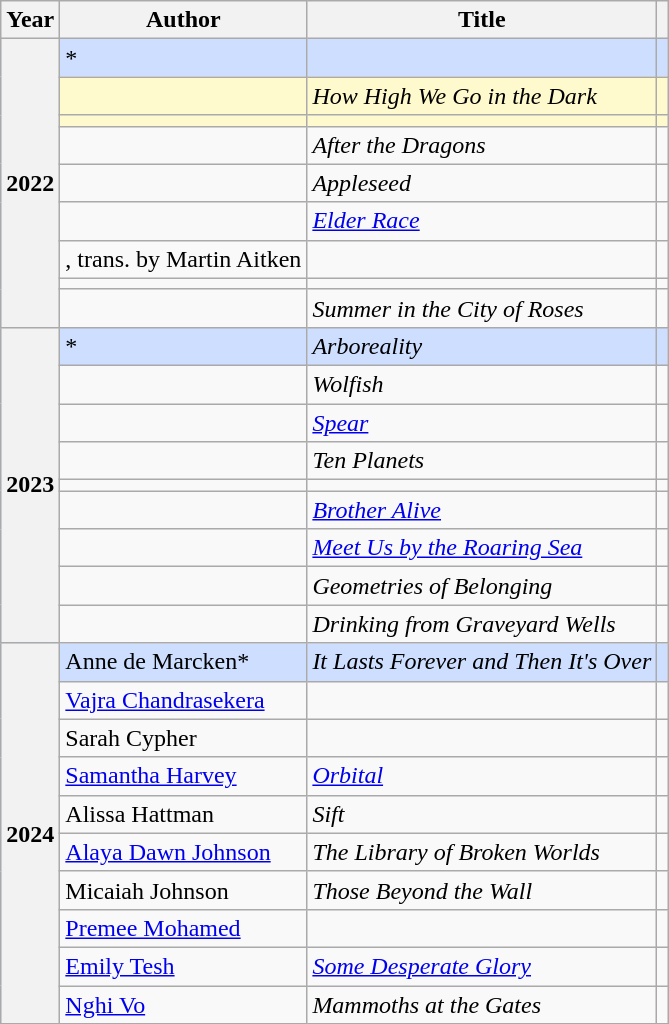<table class="wikitable sortable">
<tr>
<th scope=col>Year</th>
<th scope=col>Author</th>
<th scope=col>Title</th>
<th scope=col class=unsortable></th>
</tr>
<tr style="background:#cddeff">
<th scope=row rowspan="9">2022</th>
<td>*</td>
<td><em></em></td>
<td align=center></td>
</tr>
<tr style="background:LemonChiffon;">
<td></td>
<td><em>How High We Go in the Dark</em></td>
<td align=center></td>
</tr>
<tr style="background:LemonChiffon;">
<td></td>
<td><em></em></td>
<td align=center></td>
</tr>
<tr>
<td></td>
<td><em>After the Dragons</em></td>
<td align=center></td>
</tr>
<tr>
<td></td>
<td><em>Appleseed</em></td>
<td align=center></td>
</tr>
<tr>
<td></td>
<td><em><a href='#'>Elder Race</a></em></td>
<td align=center></td>
</tr>
<tr>
<td>, trans. by Martin Aitken</td>
<td></td>
<td align=center></td>
</tr>
<tr>
<td></td>
<td><em></em></td>
<td align=center></td>
</tr>
<tr>
<td></td>
<td><em>Summer in the City of Roses</em></td>
<td align=center></td>
</tr>
<tr style="background:#cddeff">
<th scope=row rowspan="9">2023</th>
<td>*</td>
<td><em>Arboreality</em></td>
<td align=center></td>
</tr>
<tr>
<td></td>
<td><em>Wolfish</em></td>
<td align=center></td>
</tr>
<tr>
<td></td>
<td><em><a href='#'>Spear</a></em></td>
<td align=center></td>
</tr>
<tr>
<td></td>
<td><em>Ten Planets</em></td>
<td align=center></td>
</tr>
<tr>
<td></td>
<td></td>
<td align=center></td>
</tr>
<tr>
<td></td>
<td><em><a href='#'>Brother Alive</a></em></td>
<td align=center></td>
</tr>
<tr>
<td></td>
<td><em><a href='#'>Meet Us by the Roaring Sea</a></em></td>
<td align=center></td>
</tr>
<tr>
<td></td>
<td><em>Geometries of Belonging</em></td>
<td align=center></td>
</tr>
<tr>
<td></td>
<td><em>Drinking from Graveyard Wells</em></td>
<td align=center></td>
</tr>
<tr style="background:#cddeff">
<th rowspan="10">2024</th>
<td>Anne de Marcken*</td>
<td><em>It Lasts Forever and Then It's Over</em></td>
<td align=center></td>
</tr>
<tr>
<td><a href='#'>Vajra Chandrasekera</a></td>
<td></td>
<td align=center></td>
</tr>
<tr>
<td>Sarah Cypher</td>
<td></td>
<td align=center></td>
</tr>
<tr>
<td><a href='#'>Samantha Harvey</a></td>
<td><em><a href='#'>Orbital</a></em></td>
<td align=center></td>
</tr>
<tr>
<td>Alissa Hattman</td>
<td><em>Sift</em></td>
<td align=center></td>
</tr>
<tr>
<td><a href='#'>Alaya Dawn Johnson</a></td>
<td><em>The Library of Broken Worlds</em></td>
<td align=center></td>
</tr>
<tr>
<td>Micaiah Johnson</td>
<td><em>Those Beyond the Wall</em></td>
<td align=center></td>
</tr>
<tr>
<td><a href='#'>Premee Mohamed</a></td>
<td></td>
<td align=center></td>
</tr>
<tr>
<td><a href='#'>Emily Tesh</a></td>
<td><em><a href='#'>Some Desperate Glory</a></em></td>
<td align=center></td>
</tr>
<tr>
<td><a href='#'>Nghi Vo</a></td>
<td><em>Mammoths at the Gates</em></td>
<td align=center></td>
</tr>
</table>
